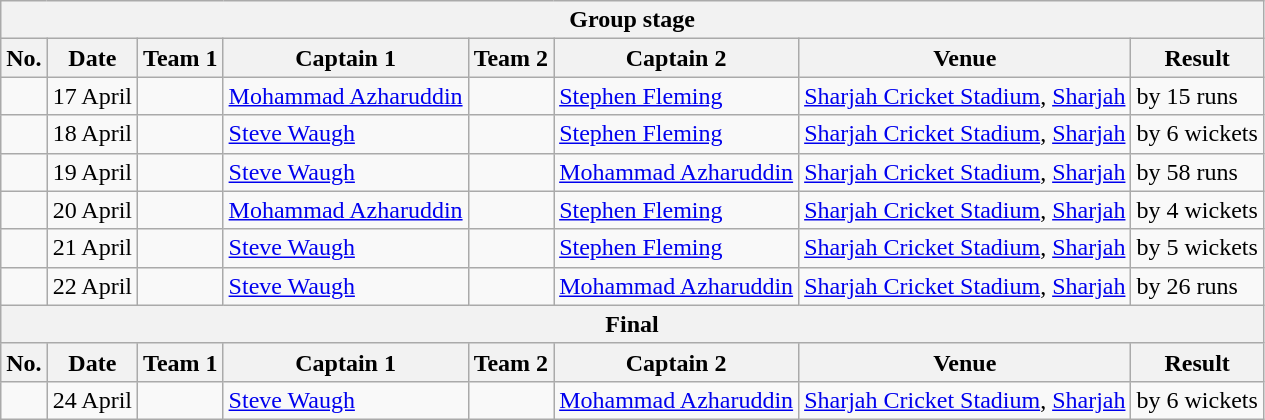<table class="wikitable">
<tr>
<th colspan="9">Group stage</th>
</tr>
<tr>
<th>No.</th>
<th>Date</th>
<th>Team 1</th>
<th>Captain 1</th>
<th>Team 2</th>
<th>Captain 2</th>
<th>Venue</th>
<th>Result</th>
</tr>
<tr>
<td></td>
<td>17 April</td>
<td></td>
<td><a href='#'>Mohammad Azharuddin</a></td>
<td></td>
<td><a href='#'>Stephen Fleming</a></td>
<td><a href='#'>Sharjah Cricket Stadium</a>, <a href='#'>Sharjah</a></td>
<td> by 15 runs</td>
</tr>
<tr>
<td></td>
<td>18 April</td>
<td></td>
<td><a href='#'>Steve Waugh</a></td>
<td></td>
<td><a href='#'>Stephen Fleming</a></td>
<td><a href='#'>Sharjah Cricket Stadium</a>, <a href='#'>Sharjah</a></td>
<td> by 6 wickets</td>
</tr>
<tr>
<td></td>
<td>19 April</td>
<td></td>
<td><a href='#'>Steve Waugh</a></td>
<td></td>
<td><a href='#'>Mohammad Azharuddin</a></td>
<td><a href='#'>Sharjah Cricket Stadium</a>, <a href='#'>Sharjah</a></td>
<td> by 58 runs</td>
</tr>
<tr>
<td></td>
<td>20 April</td>
<td></td>
<td><a href='#'>Mohammad Azharuddin</a></td>
<td></td>
<td><a href='#'>Stephen Fleming</a></td>
<td><a href='#'>Sharjah Cricket Stadium</a>, <a href='#'>Sharjah</a></td>
<td> by 4 wickets</td>
</tr>
<tr>
<td></td>
<td>21 April</td>
<td></td>
<td><a href='#'>Steve Waugh</a></td>
<td></td>
<td><a href='#'>Stephen Fleming</a></td>
<td><a href='#'>Sharjah Cricket Stadium</a>, <a href='#'>Sharjah</a></td>
<td> by 5 wickets</td>
</tr>
<tr>
<td></td>
<td>22 April</td>
<td></td>
<td><a href='#'>Steve Waugh</a></td>
<td></td>
<td><a href='#'>Mohammad Azharuddin</a></td>
<td><a href='#'>Sharjah Cricket Stadium</a>, <a href='#'>Sharjah</a></td>
<td> by 26 runs</td>
</tr>
<tr>
<th colspan="9">Final</th>
</tr>
<tr>
<th>No.</th>
<th>Date</th>
<th>Team 1</th>
<th>Captain 1</th>
<th>Team 2</th>
<th>Captain 2</th>
<th>Venue</th>
<th>Result</th>
</tr>
<tr>
<td></td>
<td>24 April</td>
<td></td>
<td><a href='#'>Steve Waugh</a></td>
<td></td>
<td><a href='#'>Mohammad Azharuddin</a></td>
<td><a href='#'>Sharjah Cricket Stadium</a>, <a href='#'>Sharjah</a></td>
<td> by 6 wickets</td>
</tr>
</table>
